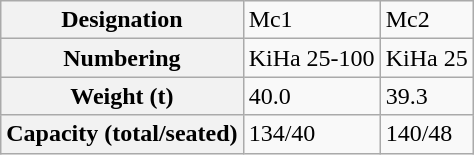<table class="wikitable">
<tr>
<th>Designation</th>
<td>Mc1</td>
<td>Mc2</td>
</tr>
<tr>
<th>Numbering</th>
<td>KiHa 25-100</td>
<td>KiHa 25</td>
</tr>
<tr>
<th>Weight (t)</th>
<td>40.0</td>
<td>39.3</td>
</tr>
<tr>
<th>Capacity (total/seated)</th>
<td>134/40</td>
<td>140/48</td>
</tr>
</table>
